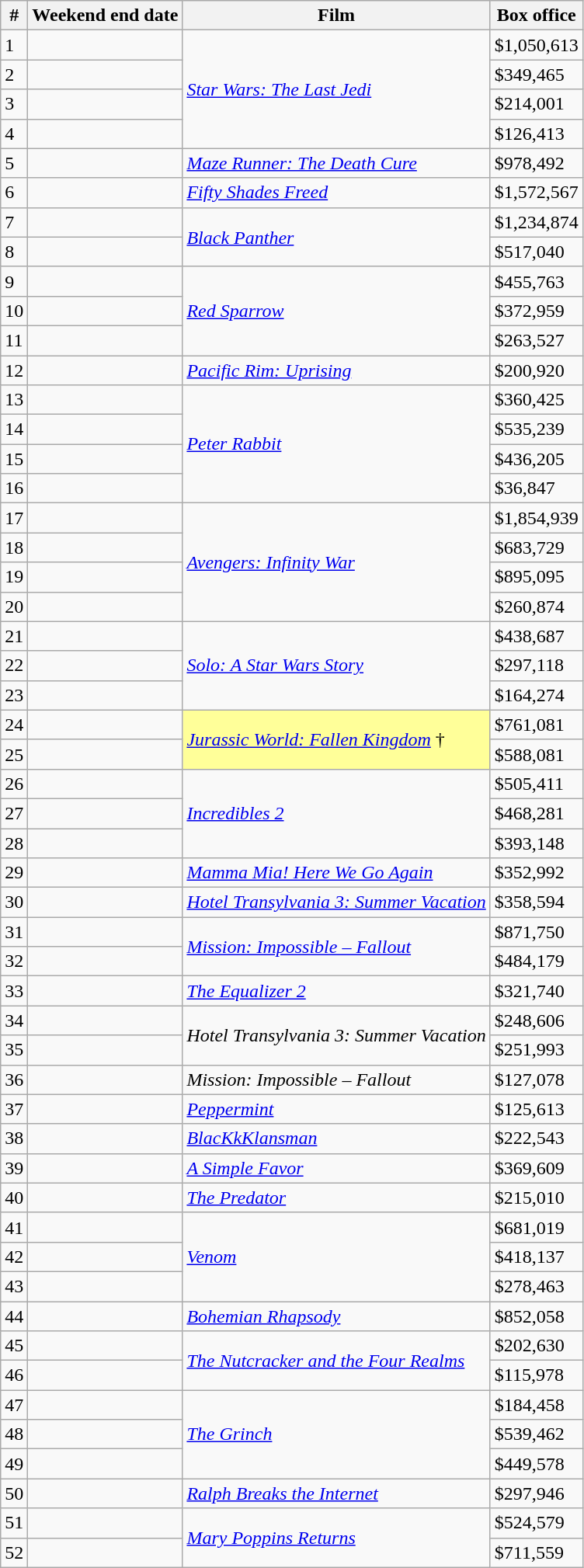<table class="wikitable sortable">
<tr>
<th abbr="Week">#</th>
<th abbr="Date">Weekend end date</th>
<th>Film</th>
<th>Box office</th>
</tr>
<tr>
<td>1</td>
<td></td>
<td rowspan="4"><em><a href='#'>Star Wars: The Last Jedi</a></em></td>
<td>$1,050,613</td>
</tr>
<tr>
<td>2</td>
<td></td>
<td>$349,465</td>
</tr>
<tr>
<td>3</td>
<td></td>
<td>$214,001</td>
</tr>
<tr>
<td>4</td>
<td></td>
<td>$126,413</td>
</tr>
<tr>
<td>5</td>
<td></td>
<td><em><a href='#'>Maze Runner: The Death Cure</a></em></td>
<td>$978,492</td>
</tr>
<tr>
<td>6</td>
<td></td>
<td><em><a href='#'>Fifty Shades Freed</a></em></td>
<td>$1,572,567</td>
</tr>
<tr>
<td>7</td>
<td></td>
<td rowspan="2"><em><a href='#'>Black Panther</a></em></td>
<td>$1,234,874</td>
</tr>
<tr>
<td>8</td>
<td></td>
<td>$517,040</td>
</tr>
<tr>
<td>9</td>
<td></td>
<td rowspan="3"><em><a href='#'>Red Sparrow</a></em></td>
<td>$455,763</td>
</tr>
<tr>
<td>10</td>
<td></td>
<td>$372,959</td>
</tr>
<tr>
<td>11</td>
<td></td>
<td>$263,527</td>
</tr>
<tr>
<td>12</td>
<td></td>
<td><em><a href='#'>Pacific Rim: Uprising</a></em></td>
<td>$200,920</td>
</tr>
<tr>
<td>13</td>
<td></td>
<td rowspan="4"><em><a href='#'>Peter Rabbit</a></em></td>
<td>$360,425</td>
</tr>
<tr>
<td>14</td>
<td></td>
<td>$535,239</td>
</tr>
<tr>
<td>15</td>
<td></td>
<td>$436,205</td>
</tr>
<tr>
<td>16</td>
<td></td>
<td>$36,847</td>
</tr>
<tr>
<td>17</td>
<td></td>
<td rowspan="4"><em><a href='#'>Avengers: Infinity War</a></em></td>
<td>$1,854,939</td>
</tr>
<tr>
<td>18</td>
<td></td>
<td>$683,729</td>
</tr>
<tr>
<td>19</td>
<td></td>
<td>$895,095</td>
</tr>
<tr>
<td>20</td>
<td></td>
<td>$260,874</td>
</tr>
<tr>
<td>21</td>
<td></td>
<td rowspan="3"><em><a href='#'>Solo: A Star Wars Story</a></em></td>
<td>$438,687</td>
</tr>
<tr>
<td>22</td>
<td></td>
<td>$297,118</td>
</tr>
<tr>
<td>23</td>
<td></td>
<td>$164,274</td>
</tr>
<tr>
<td>24</td>
<td></td>
<td rowspan="2" style="background-color:#FFFF99"><em><a href='#'>Jurassic World: Fallen Kingdom</a></em> †</td>
<td>$761,081</td>
</tr>
<tr>
<td>25</td>
<td></td>
<td>$588,081</td>
</tr>
<tr>
<td>26</td>
<td></td>
<td rowspan="3"><em><a href='#'>Incredibles 2</a></em></td>
<td>$505,411</td>
</tr>
<tr>
<td>27</td>
<td></td>
<td>$468,281</td>
</tr>
<tr>
<td>28</td>
<td></td>
<td>$393,148</td>
</tr>
<tr>
<td>29</td>
<td></td>
<td><em><a href='#'>Mamma Mia! Here We Go Again</a></em></td>
<td>$352,992</td>
</tr>
<tr>
<td>30</td>
<td></td>
<td><em><a href='#'>Hotel Transylvania 3: Summer Vacation</a></em></td>
<td>$358,594</td>
</tr>
<tr>
<td>31</td>
<td></td>
<td rowspan="2"><em><a href='#'>Mission: Impossible – Fallout</a></em></td>
<td>$871,750</td>
</tr>
<tr>
<td>32</td>
<td></td>
<td>$484,179</td>
</tr>
<tr>
<td>33</td>
<td></td>
<td><em><a href='#'>The Equalizer 2</a></em></td>
<td>$321,740</td>
</tr>
<tr>
<td>34</td>
<td></td>
<td rowspan="2"><em>Hotel Transylvania 3: Summer Vacation</em></td>
<td>$248,606</td>
</tr>
<tr>
<td>35</td>
<td></td>
<td>$251,993</td>
</tr>
<tr>
<td>36</td>
<td></td>
<td><em>Mission: Impossible – Fallout</em></td>
<td>$127,078</td>
</tr>
<tr>
<td>37</td>
<td></td>
<td><em><a href='#'>Peppermint</a></em></td>
<td>$125,613</td>
</tr>
<tr>
<td>38</td>
<td></td>
<td><em><a href='#'>BlacKkKlansman</a></em></td>
<td>$222,543</td>
</tr>
<tr>
<td>39</td>
<td></td>
<td><em><a href='#'>A Simple Favor</a></em></td>
<td>$369,609</td>
</tr>
<tr>
<td>40</td>
<td></td>
<td><em><a href='#'>The Predator</a></em></td>
<td>$215,010</td>
</tr>
<tr>
<td>41</td>
<td></td>
<td rowspan="3"><em><a href='#'>Venom</a></em></td>
<td>$681,019</td>
</tr>
<tr>
<td>42</td>
<td></td>
<td>$418,137</td>
</tr>
<tr>
<td>43</td>
<td></td>
<td>$278,463</td>
</tr>
<tr>
<td>44</td>
<td></td>
<td><em><a href='#'>Bohemian Rhapsody</a></em></td>
<td>$852,058</td>
</tr>
<tr>
<td>45</td>
<td></td>
<td rowspan="2"><em><a href='#'>The Nutcracker and the Four Realms</a></em></td>
<td>$202,630</td>
</tr>
<tr>
<td>46</td>
<td></td>
<td>$115,978</td>
</tr>
<tr>
<td>47</td>
<td></td>
<td rowspan="3"><em><a href='#'>The Grinch</a></em></td>
<td>$184,458</td>
</tr>
<tr>
<td>48</td>
<td></td>
<td>$539,462</td>
</tr>
<tr>
<td>49</td>
<td></td>
<td>$449,578</td>
</tr>
<tr>
<td>50</td>
<td></td>
<td><em><a href='#'>Ralph Breaks the Internet</a></em></td>
<td>$297,946</td>
</tr>
<tr>
<td>51</td>
<td></td>
<td rowspan="2"><em><a href='#'>Mary Poppins Returns</a></em></td>
<td>$524,579</td>
</tr>
<tr>
<td>52</td>
<td></td>
<td>$711,559</td>
</tr>
</table>
